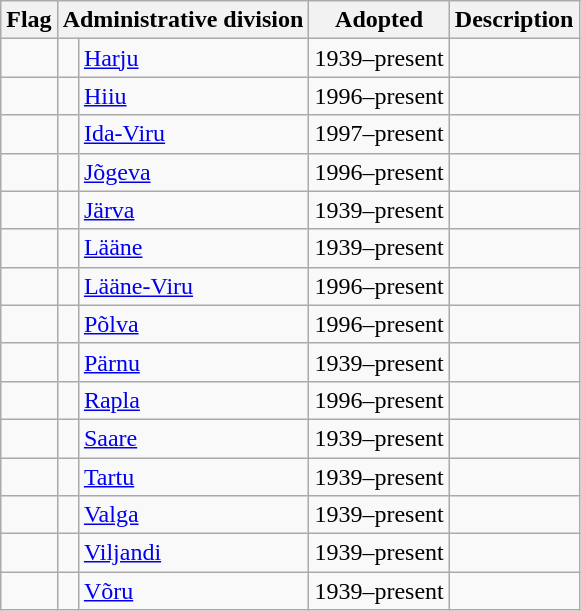<table class="wikitable sortable">
<tr>
<th class="unsortable">Flag</th>
<th colspan="2">Administrative division</th>
<th>Adopted</th>
<th class="unsortable">Description</th>
</tr>
<tr>
<td></td>
<td></td>
<td><a href='#'>Harju</a></td>
<td>1939–present</td>
<td></td>
</tr>
<tr>
<td></td>
<td></td>
<td><a href='#'>Hiiu</a></td>
<td>1996–present</td>
<td></td>
</tr>
<tr>
<td></td>
<td></td>
<td><a href='#'>Ida-Viru</a></td>
<td>1997–present</td>
<td></td>
</tr>
<tr>
<td></td>
<td></td>
<td><a href='#'>Jõgeva</a></td>
<td>1996–present</td>
<td></td>
</tr>
<tr>
<td></td>
<td></td>
<td><a href='#'>Järva</a></td>
<td>1939–present</td>
<td></td>
</tr>
<tr>
<td></td>
<td></td>
<td><a href='#'>Lääne</a></td>
<td>1939–present</td>
<td></td>
</tr>
<tr>
<td></td>
<td></td>
<td><a href='#'>Lääne-Viru</a></td>
<td>1996–present</td>
<td></td>
</tr>
<tr>
<td></td>
<td></td>
<td><a href='#'>Põlva</a></td>
<td>1996–present</td>
<td></td>
</tr>
<tr>
<td></td>
<td></td>
<td><a href='#'>Pärnu</a></td>
<td>1939–present</td>
<td></td>
</tr>
<tr>
<td></td>
<td></td>
<td><a href='#'>Rapla</a></td>
<td>1996–present</td>
<td></td>
</tr>
<tr>
<td></td>
<td></td>
<td><a href='#'>Saare</a></td>
<td>1939–present</td>
<td></td>
</tr>
<tr>
<td></td>
<td></td>
<td><a href='#'>Tartu</a></td>
<td>1939–present</td>
<td></td>
</tr>
<tr>
<td></td>
<td></td>
<td><a href='#'>Valga</a></td>
<td>1939–present</td>
<td></td>
</tr>
<tr>
<td></td>
<td></td>
<td><a href='#'>Viljandi</a></td>
<td>1939–present</td>
<td></td>
</tr>
<tr>
<td></td>
<td></td>
<td><a href='#'>Võru</a></td>
<td>1939–present</td>
<td></td>
</tr>
</table>
